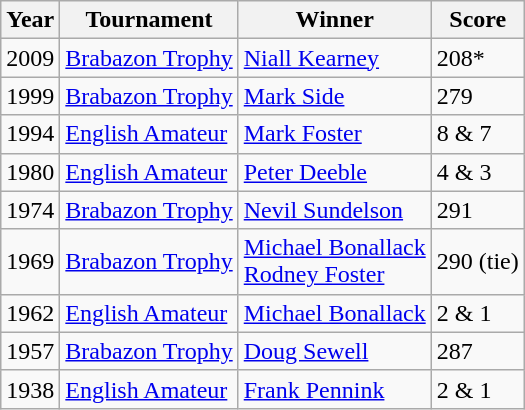<table class=wikitable>
<tr>
<th>Year</th>
<th>Tournament</th>
<th>Winner</th>
<th>Score</th>
</tr>
<tr>
<td>2009</td>
<td><a href='#'>Brabazon Trophy</a></td>
<td><a href='#'>Niall Kearney</a></td>
<td>208*</td>
</tr>
<tr>
<td>1999</td>
<td><a href='#'>Brabazon Trophy</a></td>
<td><a href='#'>Mark Side</a></td>
<td>279</td>
</tr>
<tr>
<td>1994</td>
<td><a href='#'>English Amateur</a></td>
<td><a href='#'>Mark Foster</a></td>
<td>8 & 7</td>
</tr>
<tr>
<td>1980</td>
<td><a href='#'>English Amateur</a></td>
<td><a href='#'>Peter Deeble</a></td>
<td>4 & 3</td>
</tr>
<tr>
<td>1974</td>
<td><a href='#'>Brabazon Trophy</a></td>
<td><a href='#'>Nevil Sundelson</a></td>
<td>291</td>
</tr>
<tr>
<td>1969</td>
<td><a href='#'>Brabazon Trophy</a></td>
<td><a href='#'>Michael Bonallack</a><br><a href='#'>Rodney Foster</a></td>
<td>290 (tie)</td>
</tr>
<tr>
<td>1962</td>
<td><a href='#'>English Amateur</a></td>
<td><a href='#'>Michael Bonallack</a></td>
<td>2 & 1</td>
</tr>
<tr>
<td>1957</td>
<td><a href='#'>Brabazon Trophy</a></td>
<td><a href='#'>Doug Sewell</a></td>
<td>287</td>
</tr>
<tr>
<td>1938</td>
<td><a href='#'>English Amateur</a></td>
<td><a href='#'>Frank Pennink</a></td>
<td>2 & 1</td>
</tr>
</table>
